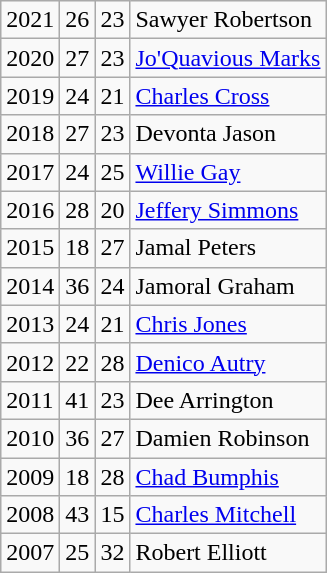<table class="wikitable">
<tr>
<td>2021</td>
<td>26</td>
<td>23</td>
<td>Sawyer Robertson</td>
</tr>
<tr>
<td>2020</td>
<td>27</td>
<td>23</td>
<td><a href='#'>Jo'Quavious Marks</a></td>
</tr>
<tr>
<td>2019</td>
<td>24</td>
<td>21</td>
<td><a href='#'>Charles Cross</a></td>
</tr>
<tr>
<td>2018</td>
<td>27</td>
<td>23</td>
<td>Devonta Jason</td>
</tr>
<tr>
<td>2017</td>
<td>24</td>
<td>25</td>
<td><a href='#'>Willie Gay</a></td>
</tr>
<tr>
<td>2016</td>
<td>28</td>
<td>20</td>
<td><a href='#'>Jeffery Simmons</a></td>
</tr>
<tr>
<td>2015</td>
<td>18</td>
<td>27</td>
<td>Jamal Peters</td>
</tr>
<tr>
<td>2014</td>
<td>36</td>
<td>24</td>
<td>Jamoral Graham</td>
</tr>
<tr>
<td>2013</td>
<td>24</td>
<td>21</td>
<td><a href='#'>Chris Jones</a></td>
</tr>
<tr>
<td>2012</td>
<td>22</td>
<td>28</td>
<td><a href='#'>Denico Autry</a></td>
</tr>
<tr>
<td>2011</td>
<td>41</td>
<td>23</td>
<td>Dee Arrington</td>
</tr>
<tr>
<td>2010</td>
<td>36</td>
<td>27</td>
<td>Damien Robinson</td>
</tr>
<tr>
<td>2009</td>
<td>18</td>
<td>28</td>
<td><a href='#'>Chad Bumphis</a></td>
</tr>
<tr>
<td>2008</td>
<td>43</td>
<td>15</td>
<td><a href='#'>Charles Mitchell</a></td>
</tr>
<tr>
<td>2007</td>
<td>25</td>
<td>32</td>
<td>Robert Elliott</td>
</tr>
</table>
